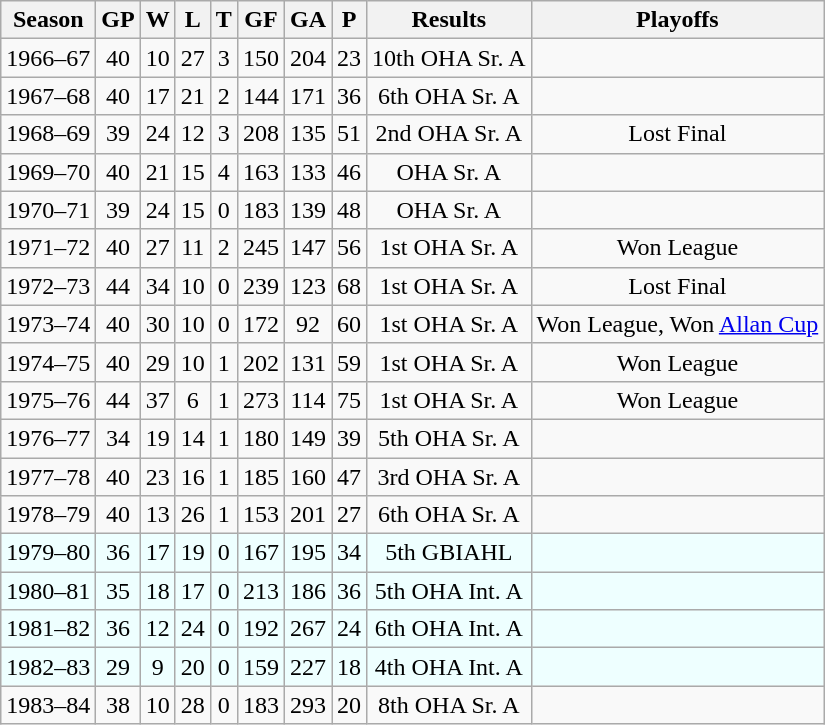<table class="wikitable">
<tr>
<th>Season</th>
<th>GP</th>
<th>W</th>
<th>L</th>
<th>T</th>
<th>GF</th>
<th>GA</th>
<th>P</th>
<th>Results</th>
<th>Playoffs</th>
</tr>
<tr align="center">
<td>1966–67</td>
<td>40</td>
<td>10</td>
<td>27</td>
<td>3</td>
<td>150</td>
<td>204</td>
<td>23</td>
<td>10th OHA Sr. A</td>
<td></td>
</tr>
<tr align="center">
<td>1967–68</td>
<td>40</td>
<td>17</td>
<td>21</td>
<td>2</td>
<td>144</td>
<td>171</td>
<td>36</td>
<td>6th OHA Sr. A</td>
<td></td>
</tr>
<tr align="center">
<td>1968–69</td>
<td>39</td>
<td>24</td>
<td>12</td>
<td>3</td>
<td>208</td>
<td>135</td>
<td>51</td>
<td>2nd OHA Sr. A</td>
<td>Lost Final</td>
</tr>
<tr align="center">
<td>1969–70</td>
<td>40</td>
<td>21</td>
<td>15</td>
<td>4</td>
<td>163</td>
<td>133</td>
<td>46</td>
<td>OHA Sr. A</td>
<td></td>
</tr>
<tr align="center">
<td>1970–71</td>
<td>39</td>
<td>24</td>
<td>15</td>
<td>0</td>
<td>183</td>
<td>139</td>
<td>48</td>
<td>OHA Sr. A</td>
<td></td>
</tr>
<tr align="center">
<td>1971–72</td>
<td>40</td>
<td>27</td>
<td>11</td>
<td>2</td>
<td>245</td>
<td>147</td>
<td>56</td>
<td>1st OHA Sr. A</td>
<td>Won League</td>
</tr>
<tr align="center">
<td>1972–73</td>
<td>44</td>
<td>34</td>
<td>10</td>
<td>0</td>
<td>239</td>
<td>123</td>
<td>68</td>
<td>1st OHA Sr. A</td>
<td>Lost Final</td>
</tr>
<tr align="center">
<td>1973–74</td>
<td>40</td>
<td>30</td>
<td>10</td>
<td>0</td>
<td>172</td>
<td>92</td>
<td>60</td>
<td>1st OHA Sr. A</td>
<td>Won League, Won <a href='#'>Allan Cup</a></td>
</tr>
<tr align="center">
<td>1974–75</td>
<td>40</td>
<td>29</td>
<td>10</td>
<td>1</td>
<td>202</td>
<td>131</td>
<td>59</td>
<td>1st OHA Sr. A</td>
<td>Won League</td>
</tr>
<tr align="center">
<td>1975–76</td>
<td>44</td>
<td>37</td>
<td>6</td>
<td>1</td>
<td>273</td>
<td>114</td>
<td>75</td>
<td>1st OHA Sr. A</td>
<td>Won League</td>
</tr>
<tr align="center">
<td>1976–77</td>
<td>34</td>
<td>19</td>
<td>14</td>
<td>1</td>
<td>180</td>
<td>149</td>
<td>39</td>
<td>5th OHA Sr. A</td>
<td></td>
</tr>
<tr align="center">
<td>1977–78</td>
<td>40</td>
<td>23</td>
<td>16</td>
<td>1</td>
<td>185</td>
<td>160</td>
<td>47</td>
<td>3rd OHA Sr. A</td>
<td></td>
</tr>
<tr align="center">
<td>1978–79</td>
<td>40</td>
<td>13</td>
<td>26</td>
<td>1</td>
<td>153</td>
<td>201</td>
<td>27</td>
<td>6th OHA Sr. A</td>
<td></td>
</tr>
<tr align="center"  bgcolor="#eeffff">
<td>1979–80</td>
<td>36</td>
<td>17</td>
<td>19</td>
<td>0</td>
<td>167</td>
<td>195</td>
<td>34</td>
<td>5th GBIAHL</td>
<td></td>
</tr>
<tr align="center"  bgcolor="#eeffff">
<td>1980–81</td>
<td>35</td>
<td>18</td>
<td>17</td>
<td>0</td>
<td>213</td>
<td>186</td>
<td>36</td>
<td>5th OHA Int. A</td>
<td></td>
</tr>
<tr align="center"  bgcolor="#eeffff">
<td>1981–82</td>
<td>36</td>
<td>12</td>
<td>24</td>
<td>0</td>
<td>192</td>
<td>267</td>
<td>24</td>
<td>6th OHA Int. A</td>
<td></td>
</tr>
<tr align="center"  bgcolor="#eeffff">
<td>1982–83</td>
<td>29</td>
<td>9</td>
<td>20</td>
<td>0</td>
<td>159</td>
<td>227</td>
<td>18</td>
<td>4th OHA Int. A</td>
<td></td>
</tr>
<tr align="center">
<td>1983–84</td>
<td>38</td>
<td>10</td>
<td>28</td>
<td>0</td>
<td>183</td>
<td>293</td>
<td>20</td>
<td>8th OHA Sr. A</td>
<td></td>
</tr>
</table>
